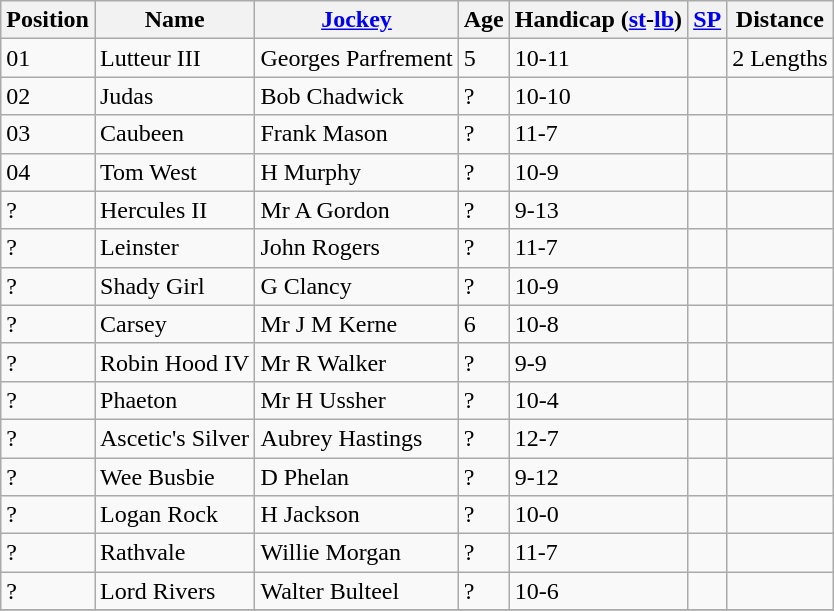<table class="wikitable sortable">
<tr>
<th data-sort-type="number">Position</th>
<th>Name</th>
<th><a href='#'>Jockey</a></th>
<th data-sort-type="number">Age</th>
<th>Handicap (<a href='#'>st</a>-<a href='#'>lb</a>)</th>
<th><a href='#'>SP</a></th>
<th>Distance</th>
</tr>
<tr>
<td>01</td>
<td>Lutteur III</td>
<td>Georges Parfrement</td>
<td>5</td>
<td>10-11</td>
<td></td>
<td>2 Lengths</td>
</tr>
<tr>
<td>02</td>
<td>Judas</td>
<td>Bob Chadwick</td>
<td>?</td>
<td>10-10</td>
<td></td>
<td></td>
</tr>
<tr>
<td>03</td>
<td>Caubeen</td>
<td>Frank Mason</td>
<td>?</td>
<td>11-7</td>
<td></td>
<td></td>
</tr>
<tr>
<td>04</td>
<td>Tom West</td>
<td>H Murphy</td>
<td>?</td>
<td>10-9</td>
<td></td>
<td></td>
</tr>
<tr>
<td>?</td>
<td>Hercules II</td>
<td>Mr A Gordon</td>
<td>?</td>
<td>9-13</td>
<td></td>
<td></td>
</tr>
<tr>
<td>?</td>
<td>Leinster</td>
<td>John Rogers</td>
<td>?</td>
<td>11-7</td>
<td></td>
<td></td>
</tr>
<tr>
<td>?</td>
<td>Shady Girl</td>
<td>G Clancy</td>
<td>?</td>
<td>10-9</td>
<td></td>
<td></td>
</tr>
<tr>
<td>?</td>
<td>Carsey</td>
<td>Mr J M Kerne</td>
<td>6</td>
<td>10-8</td>
<td></td>
<td></td>
</tr>
<tr>
<td>?</td>
<td>Robin Hood IV</td>
<td>Mr R Walker</td>
<td>?</td>
<td>9-9</td>
<td></td>
<td></td>
</tr>
<tr>
<td>?</td>
<td>Phaeton</td>
<td>Mr H Ussher</td>
<td>?</td>
<td>10-4</td>
<td></td>
<td></td>
</tr>
<tr>
<td>?</td>
<td>Ascetic's Silver</td>
<td>Aubrey Hastings</td>
<td>?</td>
<td>12-7</td>
<td></td>
<td></td>
</tr>
<tr>
<td>?</td>
<td>Wee Busbie</td>
<td>D Phelan</td>
<td>?</td>
<td>9-12</td>
<td></td>
<td></td>
</tr>
<tr>
<td>?</td>
<td>Logan Rock</td>
<td>H Jackson</td>
<td>?</td>
<td>10-0</td>
<td></td>
<td></td>
</tr>
<tr>
<td>?</td>
<td>Rathvale</td>
<td>Willie Morgan</td>
<td>?</td>
<td>11-7</td>
<td></td>
<td></td>
</tr>
<tr>
<td>?</td>
<td>Lord Rivers</td>
<td>Walter Bulteel</td>
<td>?</td>
<td>10-6</td>
<td></td>
<td></td>
</tr>
<tr>
</tr>
</table>
